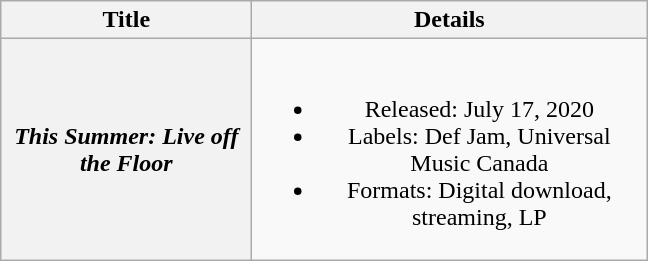<table class="wikitable plainrowheaders" style="text-align:center;">
<tr>
<th scope="col" style="width:10em;">Title</th>
<th scope="col" style="width:16em;">Details</th>
</tr>
<tr>
<th scope="row"><em>This Summer: Live off the Floor</em></th>
<td><br><ul><li>Released: July 17, 2020</li><li>Labels: Def Jam, Universal Music Canada</li><li>Formats: Digital download, streaming, LP</li></ul></td>
</tr>
</table>
